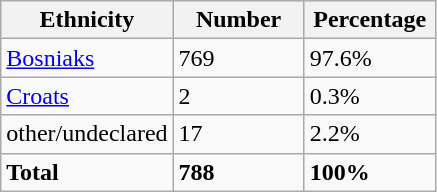<table class="wikitable">
<tr>
<th width="100px">Ethnicity</th>
<th width="80px">Number</th>
<th width="80px">Percentage</th>
</tr>
<tr>
<td><a href='#'>Bosniaks</a></td>
<td>769</td>
<td>97.6%</td>
</tr>
<tr>
<td><a href='#'>Croats</a></td>
<td>2</td>
<td>0.3%</td>
</tr>
<tr>
<td>other/undeclared</td>
<td>17</td>
<td>2.2%</td>
</tr>
<tr>
<td><strong>Total</strong></td>
<td><strong>788</strong></td>
<td><strong>100%</strong></td>
</tr>
</table>
